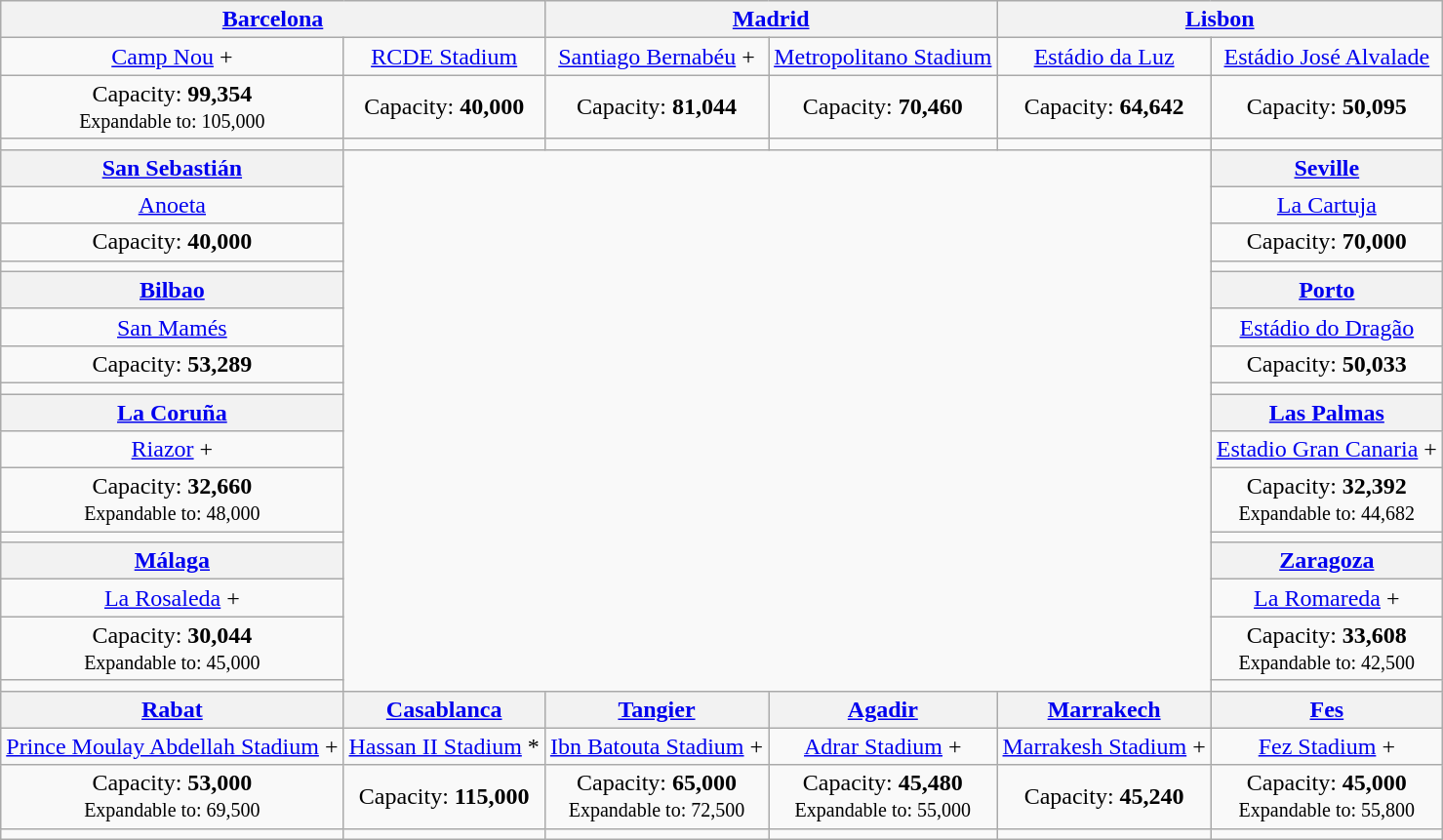<table class="wikitable" style="text-align:center">
<tr>
<th colspan="2"> <a href='#'>Barcelona</a></th>
<th colspan="2"> <a href='#'>Madrid</a></th>
<th colspan="2"> <a href='#'>Lisbon</a></th>
</tr>
<tr>
<td><a href='#'>Camp Nou</a>  +</td>
<td><a href='#'>RCDE Stadium</a></td>
<td><a href='#'>Santiago Bernabéu</a>  +</td>
<td><a href='#'>Metropolitano Stadium</a></td>
<td><a href='#'>Estádio da Luz</a></td>
<td><a href='#'>Estádio José Alvalade</a></td>
</tr>
<tr>
<td>Capacity: <strong>99,354</strong><br><small>Expandable to: 105,000</small></td>
<td>Capacity: <strong>40,000</strong></td>
<td>Capacity: <strong>81,044</strong></td>
<td>Capacity: <strong>70,460</strong></td>
<td>Capacity: <strong>64,642</strong></td>
<td>Capacity: <strong>50,095</strong></td>
</tr>
<tr>
<td></td>
<td></td>
<td></td>
<td></td>
<td></td>
<td></td>
</tr>
<tr>
<th> <a href='#'>San Sebastián</a></th>
<td colspan="4" rowspan="16"><br></td>
<th> <a href='#'>Seville</a></th>
</tr>
<tr>
<td><a href='#'>Anoeta</a></td>
<td><a href='#'>La Cartuja</a></td>
</tr>
<tr>
<td>Capacity: <strong>40,000</strong></td>
<td>Capacity: <strong>70,000</strong></td>
</tr>
<tr>
<td></td>
<td></td>
</tr>
<tr>
<th> <a href='#'>Bilbao</a></th>
<th> <a href='#'>Porto</a></th>
</tr>
<tr>
<td><a href='#'>San Mamés</a></td>
<td><a href='#'>Estádio do Dragão</a></td>
</tr>
<tr>
<td>Capacity: <strong>53,289</strong></td>
<td>Capacity: <strong>50,033</strong></td>
</tr>
<tr>
<td></td>
<td></td>
</tr>
<tr>
<th> <a href='#'>La Coruña</a></th>
<th> <a href='#'>Las Palmas</a></th>
</tr>
<tr>
<td><a href='#'>Riazor</a>  +</td>
<td><a href='#'>Estadio Gran Canaria</a> +</td>
</tr>
<tr>
<td>Capacity: <strong>32,660</strong><br><small>Expandable to: 48,000</small></td>
<td>Capacity: <strong>32,392</strong><br><small>Expandable to: 44,682</small></td>
</tr>
<tr>
<td></td>
<td></td>
</tr>
<tr>
<th> <a href='#'>Málaga</a></th>
<th> <a href='#'>Zaragoza</a></th>
</tr>
<tr>
<td><a href='#'>La Rosaleda</a>  +</td>
<td><a href='#'>La Romareda</a>  +</td>
</tr>
<tr>
<td>Capacity: <strong>30,044</strong><br><small>Expandable to: 45,000</small></td>
<td>Capacity: <strong>33,608</strong><br><small>Expandable to: 42,500</small></td>
</tr>
<tr>
<td></td>
<td></td>
</tr>
<tr>
<th> <a href='#'>Rabat</a></th>
<th> <a href='#'>Casablanca</a></th>
<th> <a href='#'>Tangier</a></th>
<th> <a href='#'>Agadir</a></th>
<th> <a href='#'>Marrakech</a></th>
<th> <a href='#'>Fes</a></th>
</tr>
<tr>
<td><a href='#'>Prince Moulay Abdellah Stadium</a> +</td>
<td><a href='#'>Hassan II Stadium</a> *</td>
<td><a href='#'>Ibn Batouta Stadium</a> +</td>
<td><a href='#'>Adrar Stadium</a> +</td>
<td><a href='#'>Marrakesh Stadium</a> +</td>
<td><a href='#'>Fez Stadium</a> +</td>
</tr>
<tr>
<td>Capacity: <strong>53,000</strong><br><small>Expandable to: 69,500</small></td>
<td>Capacity: <strong>115,000</strong></td>
<td>Capacity: <strong>65,000</strong><br><small>Expandable to: 72,500</small></td>
<td>Capacity: <strong>45,480</strong><br><small>Expandable to: 55,000</small></td>
<td>Capacity: <strong>45,240</strong></td>
<td>Capacity: <strong>45,000</strong><br><small>Expandable to: 55,800</small></td>
</tr>
<tr>
<td></td>
<td></td>
<td></td>
<td></td>
<td></td>
<td></td>
</tr>
</table>
